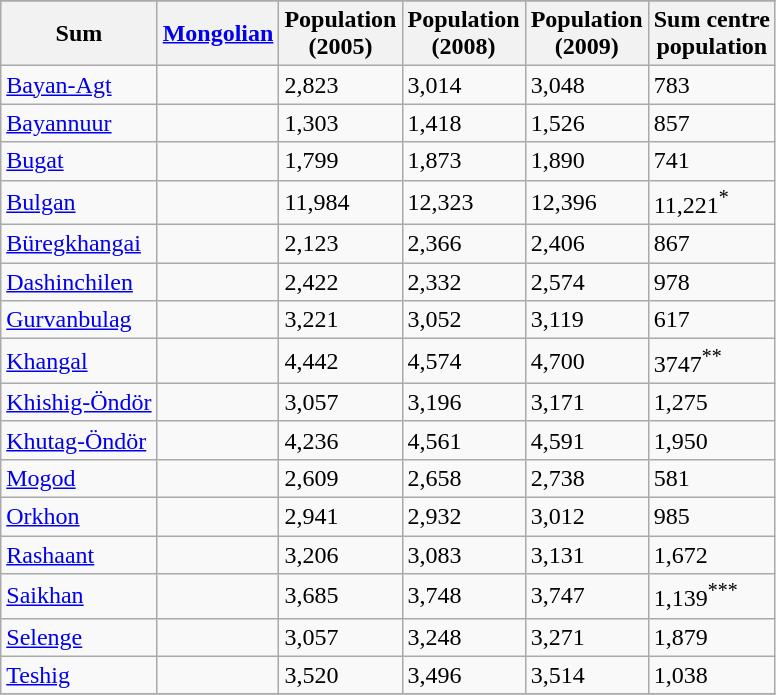<table class="wikitable sortable">
<tr>
</tr>
<tr>
<th>Sum</th>
<th><a href='#'>Mongolian</a></th>
<th>Population<br>(2005)</th>
<th>Population<br>(2008)</th>
<th>Population<br>(2009)</th>
<th>Sum centre<br>population</th>
</tr>
<tr>
<td><a href='#'>Bayan-Agt</a></td>
<td></td>
<td>2,823</td>
<td>3,014</td>
<td>3,048</td>
<td>783</td>
</tr>
<tr>
<td><a href='#'>Bayannuur</a></td>
<td></td>
<td>1,303</td>
<td>1,418</td>
<td>1,526</td>
<td>857</td>
</tr>
<tr>
<td><a href='#'>Bugat</a></td>
<td></td>
<td>1,799</td>
<td>1,873</td>
<td>1,890</td>
<td>741</td>
</tr>
<tr>
<td><a href='#'>Bulgan</a></td>
<td></td>
<td>11,984</td>
<td>12,323</td>
<td>12,396</td>
<td>11,221<sup>*</sup></td>
</tr>
<tr>
<td><a href='#'>Büregkhangai</a></td>
<td></td>
<td>2,123</td>
<td>2,366</td>
<td>2,406</td>
<td>867</td>
</tr>
<tr>
<td><a href='#'>Dashinchilen</a></td>
<td></td>
<td>2,422</td>
<td>2,332</td>
<td>2,574</td>
<td>978</td>
</tr>
<tr>
<td><a href='#'>Gurvanbulag</a></td>
<td></td>
<td>3,221</td>
<td>3,052</td>
<td>3,119</td>
<td>617</td>
</tr>
<tr>
<td><a href='#'>Khangal</a></td>
<td></td>
<td>4,442</td>
<td>4,574</td>
<td>4,700</td>
<td>3747<sup>**</sup></td>
</tr>
<tr>
<td><a href='#'>Khishig-Öndör</a></td>
<td></td>
<td>3,057</td>
<td>3,196</td>
<td>3,171</td>
<td>1,275</td>
</tr>
<tr>
<td><a href='#'>Khutag-Öndör</a></td>
<td></td>
<td>4,236</td>
<td>4,561</td>
<td>4,591</td>
<td>1,950</td>
</tr>
<tr>
<td><a href='#'>Mogod</a></td>
<td></td>
<td>2,609</td>
<td>2,658</td>
<td>2,738</td>
<td>581</td>
</tr>
<tr>
<td><a href='#'>Orkhon</a></td>
<td></td>
<td>2,941</td>
<td>2,932</td>
<td>3,012</td>
<td>985</td>
</tr>
<tr>
<td><a href='#'>Rashaant</a></td>
<td></td>
<td>3,206</td>
<td>3,083</td>
<td>3,131</td>
<td>1,672</td>
</tr>
<tr>
<td><a href='#'>Saikhan</a></td>
<td></td>
<td>3,685</td>
<td>3,748</td>
<td>3,747</td>
<td>1,139<sup>***</sup></td>
</tr>
<tr>
<td><a href='#'>Selenge</a></td>
<td></td>
<td>3,057</td>
<td>3,248</td>
<td>3,271</td>
<td>1,879</td>
</tr>
<tr>
<td><a href='#'>Teshig</a></td>
<td></td>
<td>3,520</td>
<td>3,496</td>
<td>3,514</td>
<td>1,038</td>
</tr>
<tr>
</tr>
</table>
